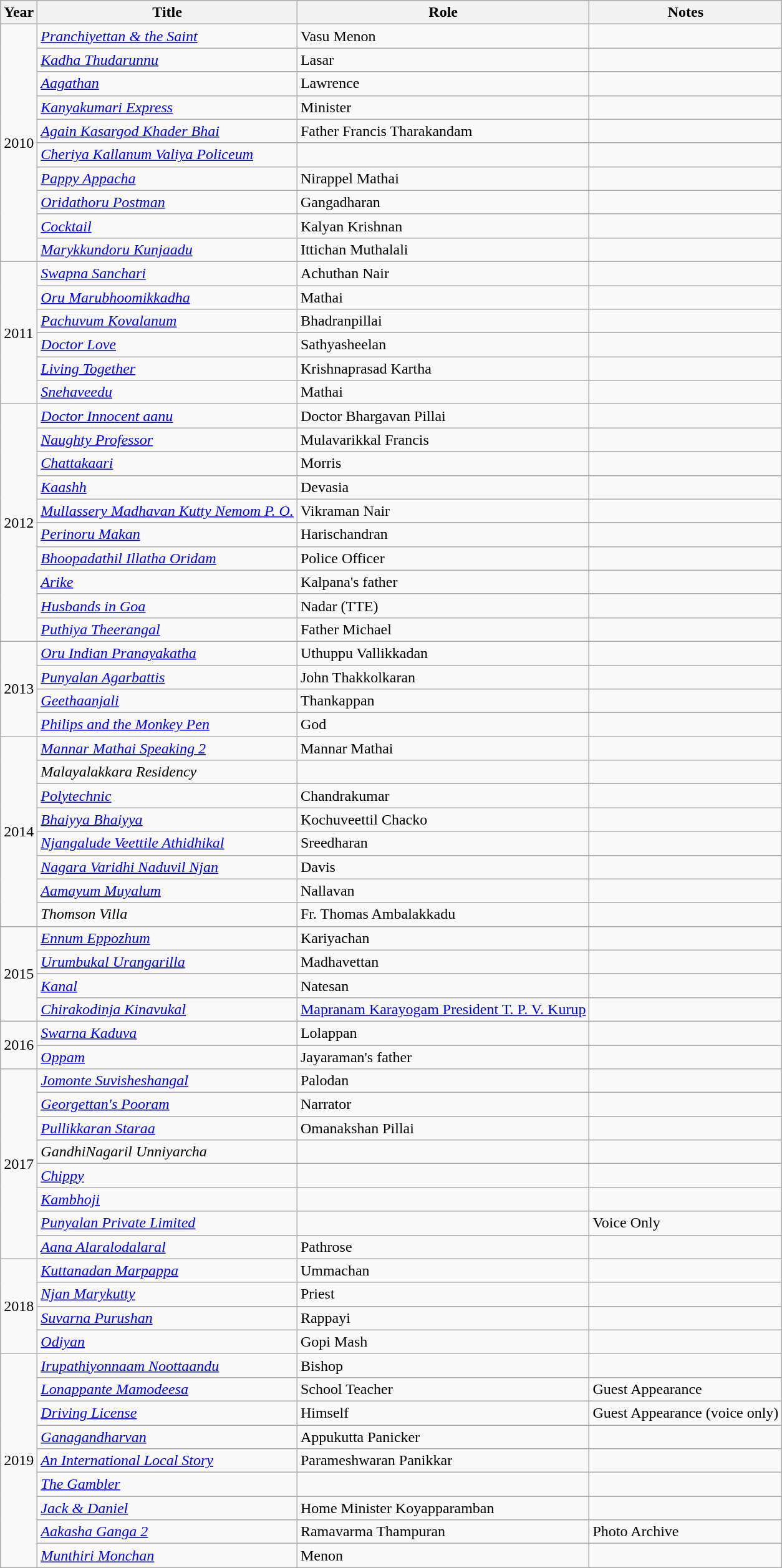<table class="wikitable sortable">
<tr>
<th>Year</th>
<th>Title</th>
<th>Role</th>
<th class="unsortable">Notes</th>
</tr>
<tr>
<td rowspan=10>2010</td>
<td><em><a href='#'>Pranchiyettan & the Saint</a></em></td>
<td>Vasu Menon</td>
<td></td>
</tr>
<tr>
<td><em><a href='#'>Kadha Thudarunnu</a></em></td>
<td>Lasar</td>
<td></td>
</tr>
<tr>
<td><em><a href='#'>Aagathan</a></em></td>
<td>Lawrence</td>
<td></td>
</tr>
<tr>
<td><em><a href='#'>Kanyakumari Express</a></em></td>
<td>Minister</td>
<td></td>
</tr>
<tr>
<td><em><a href='#'>Again Kasargod Khader Bhai</a></em></td>
<td>Father Francis Tharakandam</td>
<td></td>
</tr>
<tr>
<td><em><a href='#'>Cheriya Kallanum Valiya Policeum</a></em></td>
<td></td>
<td></td>
</tr>
<tr>
<td><em><a href='#'>Pappy Appacha</a></em></td>
<td>Nirappel Mathai</td>
<td></td>
</tr>
<tr>
<td><em><a href='#'>Oridathoru Postman</a></em></td>
<td>Gangadharan</td>
<td></td>
</tr>
<tr>
<td><em><a href='#'>Cocktail</a></em></td>
<td>Kalyan Krishnan</td>
<td></td>
</tr>
<tr>
<td><em><a href='#'>Marykkundoru Kunjaadu</a></em></td>
<td>Ittichan Muthalali</td>
<td></td>
</tr>
<tr>
<td rowspan=6>2011</td>
<td><em><a href='#'>Swapna Sanchari</a></em></td>
<td>Achuthan Nair</td>
<td></td>
</tr>
<tr>
<td><em><a href='#'>Oru Marubhoomikkadha</a></em></td>
<td>Mathai</td>
<td></td>
</tr>
<tr>
<td><em><a href='#'>Pachuvum Kovalanum</a></em></td>
<td>Bhadranpillai</td>
<td></td>
</tr>
<tr>
<td><em><a href='#'>Doctor Love</a></em></td>
<td>Sathyasheelan</td>
<td></td>
</tr>
<tr>
<td><em><a href='#'>Living Together</a></em></td>
<td>Krishnaprasad Kartha</td>
<td></td>
</tr>
<tr>
<td><em><a href='#'>Snehaveedu</a></em></td>
<td>Mathai</td>
<td></td>
</tr>
<tr>
<td rowspan=10>2012</td>
<td><em><a href='#'>Doctor Innocent aanu</a></em></td>
<td>Doctor Bhargavan Pillai</td>
<td></td>
</tr>
<tr>
<td><em><a href='#'>Naughty Professor</a></em></td>
<td>Mulavarikkal Francis</td>
<td></td>
</tr>
<tr>
<td><em><a href='#'>Chattakaari</a></em></td>
<td>Morris</td>
<td></td>
</tr>
<tr>
<td><em><a href='#'>Kaashh</a></em></td>
<td>Devasia</td>
<td></td>
</tr>
<tr>
<td><em><a href='#'>Mullassery Madhavan Kutty Nemom P. O.</a></em></td>
<td>Vikraman Nair</td>
<td></td>
</tr>
<tr>
<td><em><a href='#'>Perinoru Makan</a></em></td>
<td>Harischandran</td>
<td></td>
</tr>
<tr>
<td><em><a href='#'>Bhoopadathil Illatha Oridam</a></em></td>
<td>Police Officer</td>
<td></td>
</tr>
<tr>
<td><em><a href='#'>Arike</a></em></td>
<td>Kalpana's father</td>
<td></td>
</tr>
<tr>
<td><em><a href='#'>Husbands in Goa</a></em></td>
<td>Nadar (TTE)</td>
<td></td>
</tr>
<tr>
<td><em><a href='#'>Puthiya Theerangal</a></em></td>
<td>Father Michael</td>
<td></td>
</tr>
<tr>
<td rowspan=4>2013</td>
<td><em><a href='#'>Oru Indian Pranayakatha</a></em></td>
<td>Uthuppu Vallikkadan</td>
<td></td>
</tr>
<tr>
<td><em><a href='#'>Punyalan Agarbattis</a></em></td>
<td>John Thakkolkaran</td>
<td></td>
</tr>
<tr>
<td><em><a href='#'>Geethaanjali</a></em></td>
<td>Thankappan</td>
<td></td>
</tr>
<tr>
<td><em><a href='#'>Philips and the Monkey Pen</a></em></td>
<td>God</td>
<td></td>
</tr>
<tr>
<td rowspan=8>2014</td>
<td><em><a href='#'>Mannar Mathai Speaking 2</a></em></td>
<td>Mannar Mathai</td>
<td></td>
</tr>
<tr>
<td><em>Malayalakkara Residency</em></td>
<td></td>
<td></td>
</tr>
<tr>
<td><em><a href='#'>Polytechnic</a></em></td>
<td>Chandrakumar</td>
<td></td>
</tr>
<tr>
<td><em><a href='#'>Bhaiyya Bhaiyya</a></em></td>
<td>Kochuveettil Chacko</td>
<td></td>
</tr>
<tr>
<td><em><a href='#'>Njangalude Veettile Athidhikal</a></em></td>
<td>Sreedharan</td>
<td></td>
</tr>
<tr>
<td><em><a href='#'>Nagara Varidhi Naduvil Njan</a></em></td>
<td>Davis</td>
<td></td>
</tr>
<tr>
<td><em><a href='#'>Aamayum Muyalum</a></em></td>
<td>Nallavan</td>
<td></td>
</tr>
<tr>
<td><em>Thomson Villa</em></td>
<td>Fr. Thomas Ambalakkadu</td>
<td></td>
</tr>
<tr>
<td rowspan=4>2015</td>
<td><em><a href='#'>Ennum Eppozhum</a></em></td>
<td>Kariyachan</td>
<td></td>
</tr>
<tr>
<td><em><a href='#'>Urumbukal Urangarilla</a></em></td>
<td>Madhavettan</td>
<td></td>
</tr>
<tr>
<td><em><a href='#'>Kanal</a></em></td>
<td>Natesan</td>
<td></td>
</tr>
<tr>
<td><em><a href='#'>Chirakodinja Kinavukal</a></em></td>
<td><a href='#'>Mapranam Karayogam President T. P. V. Kurup</a></td>
<td></td>
</tr>
<tr>
<td rowspan=2>2016</td>
<td><em><a href='#'>Swarna Kaduva</a></em></td>
<td>Lolappan</td>
<td></td>
</tr>
<tr>
<td><em><a href='#'>Oppam</a></em></td>
<td>Jayaraman's father</td>
<td></td>
</tr>
<tr>
<td rowspan=8>2017</td>
<td><em><a href='#'>Jomonte Suvisheshangal</a></em></td>
<td>Palodan</td>
<td></td>
</tr>
<tr>
<td><em><a href='#'>Georgettan's Pooram</a></em></td>
<td>Narrator</td>
<td></td>
</tr>
<tr>
<td><em><a href='#'>Pullikkaran Staraa</a></em></td>
<td>Omanakshan Pillai</td>
<td></td>
</tr>
<tr>
<td><em>GandhiNagaril Unniyarcha</em></td>
<td></td>
<td></td>
</tr>
<tr>
<td><em><a href='#'>Chippy</a></em></td>
<td></td>
<td></td>
</tr>
<tr>
<td><em><a href='#'>Kambhoji</a></em></td>
<td></td>
<td></td>
</tr>
<tr>
<td><em><a href='#'>Punyalan Private Limited</a></em></td>
<td></td>
<td>Voice Only</td>
</tr>
<tr>
<td><em><a href='#'>Aana Alaralodalaral</a></em></td>
<td>Pathrose</td>
<td></td>
</tr>
<tr>
<td rowspan=4>2018</td>
<td><em><a href='#'>Kuttanadan Marpappa</a></em></td>
<td>Ummachan</td>
<td></td>
</tr>
<tr>
<td><em><a href='#'>Njan Marykutty</a></em></td>
<td>Priest</td>
<td></td>
</tr>
<tr>
<td><em><a href='#'>Suvarna Purushan</a></em></td>
<td>Rappayi</td>
<td></td>
</tr>
<tr>
<td><em><a href='#'>Odiyan</a></em></td>
<td>Gopi Mash</td>
<td></td>
</tr>
<tr>
<td rowspan=9>2019</td>
<td><em><a href='#'>Irupathiyonnaam Noottaandu</a></em></td>
<td>Bishop</td>
<td></td>
</tr>
<tr>
<td><em><a href='#'>Lonappante Mamodeesa</a></em></td>
<td>School Teacher</td>
<td>Guest Appearance</td>
</tr>
<tr>
<td><em><a href='#'>Driving License</a></em></td>
<td>Himself</td>
<td>Guest Appearance (voice only)</td>
</tr>
<tr>
<td><em><a href='#'>Ganagandharvan</a></em></td>
<td>Appukutta Panicker</td>
<td></td>
</tr>
<tr>
<td><em><a href='#'>An International Local Story</a></em></td>
<td>Parameshwaran Panikkar</td>
<td></td>
</tr>
<tr>
<td><em><a href='#'>The Gambler</a></em></td>
<td></td>
<td></td>
</tr>
<tr>
<td><em><a href='#'>Jack & Daniel</a></em></td>
<td>Home Minister Koyapparamban</td>
<td></td>
</tr>
<tr>
<td><em><a href='#'>Aakasha Ganga 2</a></em></td>
<td>Ramavarma Thampuran</td>
<td>Photo Archive</td>
</tr>
<tr>
<td><em><a href='#'>Munthiri Monchan</a></em></td>
<td>Menon</td>
<td></td>
</tr>
</table>
